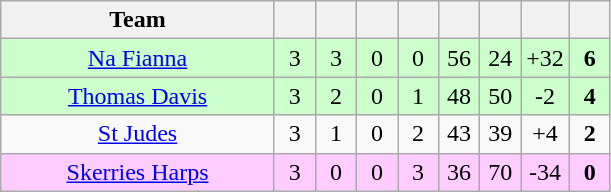<table class="wikitable" style="text-align:center">
<tr>
<th style="width:175px;">Team</th>
<th width="20"></th>
<th width="20"></th>
<th width="20"></th>
<th width="20"></th>
<th width="20"></th>
<th width="20"></th>
<th width="20"></th>
<th width="20"></th>
</tr>
<tr style="background:#cfc;">
<td><a href='#'>Na Fianna</a></td>
<td>3</td>
<td>3</td>
<td>0</td>
<td>0</td>
<td>56</td>
<td>24</td>
<td>+32</td>
<td><strong>6</strong></td>
</tr>
<tr style="background:#cfc;">
<td><a href='#'>Thomas Davis</a></td>
<td>3</td>
<td>2</td>
<td>0</td>
<td>1</td>
<td>48</td>
<td>50</td>
<td>-2</td>
<td><strong>4</strong></td>
</tr>
<tr>
<td><a href='#'>St Judes</a></td>
<td>3</td>
<td>1</td>
<td>0</td>
<td>2</td>
<td>43</td>
<td>39</td>
<td>+4</td>
<td><strong>2</strong></td>
</tr>
<tr style="background:#fcf;">
<td><a href='#'>Skerries Harps</a></td>
<td>3</td>
<td>0</td>
<td>0</td>
<td>3</td>
<td>36</td>
<td>70</td>
<td>-34</td>
<td><strong>0</strong></td>
</tr>
</table>
